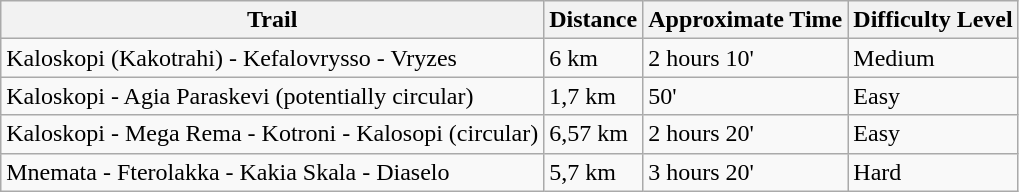<table class="wikitable">
<tr>
<th>Trail</th>
<th>Distance</th>
<th>Approximate Time</th>
<th>Difficulty Level</th>
</tr>
<tr>
<td>Kaloskopi (Kakotrahi) - Kefalovrysso - Vryzes</td>
<td>6 km</td>
<td>2 hours 10'</td>
<td>Medium</td>
</tr>
<tr>
<td>Kaloskopi - Agia Paraskevi (potentially circular)</td>
<td>1,7 km</td>
<td>50'</td>
<td>Easy</td>
</tr>
<tr>
<td>Kaloskopi - Mega Rema - Kotroni - Kalosopi (circular)</td>
<td>6,57 km</td>
<td>2 hours 20'</td>
<td>Easy</td>
</tr>
<tr>
<td>Mnemata - Fterolakka - Kakia Skala - Diaselo</td>
<td>5,7 km</td>
<td>3 hours 20'</td>
<td>Hard</td>
</tr>
</table>
